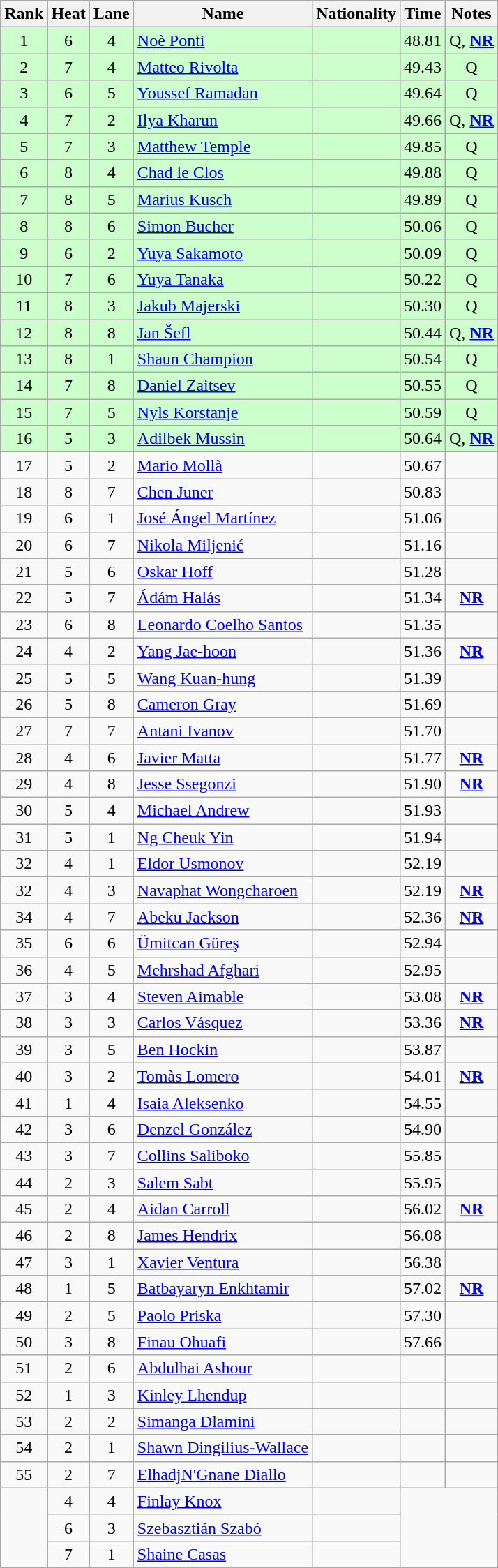<table class="wikitable sortable" style="text-align:center">
<tr>
<th>Rank</th>
<th>Heat</th>
<th>Lane</th>
<th>Name</th>
<th>Nationality</th>
<th>Time</th>
<th>Notes</th>
</tr>
<tr bgcolor=ccffcc>
<td>1</td>
<td>6</td>
<td>4</td>
<td align=left><a href='#'>Noè Ponti</a></td>
<td align=left></td>
<td>48.81</td>
<td>Q, <strong><a href='#'>NR</a></strong></td>
</tr>
<tr bgcolor=ccffcc>
<td>2</td>
<td>7</td>
<td>4</td>
<td align=left><a href='#'>Matteo Rivolta</a></td>
<td align=left></td>
<td>49.43</td>
<td>Q</td>
</tr>
<tr bgcolor=ccffcc>
<td>3</td>
<td>6</td>
<td>5</td>
<td align=left><a href='#'>Youssef Ramadan</a></td>
<td align=left></td>
<td>49.64</td>
<td>Q</td>
</tr>
<tr bgcolor=ccffcc>
<td>4</td>
<td>7</td>
<td>2</td>
<td align=left><a href='#'>Ilya Kharun</a></td>
<td align=left></td>
<td>49.66</td>
<td>Q, <strong><a href='#'>NR</a></strong></td>
</tr>
<tr bgcolor=ccffcc>
<td>5</td>
<td>7</td>
<td>3</td>
<td align=left><a href='#'>Matthew Temple</a></td>
<td align=left></td>
<td>49.85</td>
<td>Q</td>
</tr>
<tr bgcolor=ccffcc>
<td>6</td>
<td>8</td>
<td>4</td>
<td align=left><a href='#'>Chad le Clos</a></td>
<td align=left></td>
<td>49.88</td>
<td>Q</td>
</tr>
<tr bgcolor=ccffcc>
<td>7</td>
<td>8</td>
<td>5</td>
<td align=left><a href='#'>Marius Kusch</a></td>
<td align=left></td>
<td>49.89</td>
<td>Q</td>
</tr>
<tr bgcolor=ccffcc>
<td>8</td>
<td>8</td>
<td>6</td>
<td align=left><a href='#'>Simon Bucher</a></td>
<td align=left></td>
<td>50.06</td>
<td>Q</td>
</tr>
<tr bgcolor=ccffcc>
<td>9</td>
<td>6</td>
<td>2</td>
<td align=left><a href='#'>Yuya Sakamoto</a></td>
<td align=left></td>
<td>50.09</td>
<td>Q</td>
</tr>
<tr bgcolor=ccffcc>
<td>10</td>
<td>7</td>
<td>6</td>
<td align=left><a href='#'>Yuya Tanaka</a></td>
<td align=left></td>
<td>50.22</td>
<td>Q</td>
</tr>
<tr bgcolor=ccffcc>
<td>11</td>
<td>8</td>
<td>3</td>
<td align=left><a href='#'>Jakub Majerski</a></td>
<td align=left></td>
<td>50.30</td>
<td>Q</td>
</tr>
<tr bgcolor=ccffcc>
<td>12</td>
<td>8</td>
<td>8</td>
<td align=left><a href='#'>Jan Šefl</a></td>
<td align=left></td>
<td>50.44</td>
<td>Q, <strong><a href='#'>NR</a></strong></td>
</tr>
<tr bgcolor=ccffcc>
<td>13</td>
<td>8</td>
<td>1</td>
<td align=left><a href='#'>Shaun Champion</a></td>
<td align=left></td>
<td>50.54</td>
<td>Q</td>
</tr>
<tr bgcolor=ccffcc>
<td>14</td>
<td>7</td>
<td>8</td>
<td align=left><a href='#'>Daniel Zaitsev</a></td>
<td align=left></td>
<td>50.55</td>
<td>Q</td>
</tr>
<tr bgcolor=ccffcc>
<td>15</td>
<td>7</td>
<td>5</td>
<td align=left><a href='#'>Nyls Korstanje</a></td>
<td align=left></td>
<td>50.59</td>
<td>Q</td>
</tr>
<tr bgcolor=ccffcc>
<td>16</td>
<td>5</td>
<td>3</td>
<td align=left><a href='#'>Adilbek Mussin</a></td>
<td align=left></td>
<td>50.64</td>
<td>Q, <strong><a href='#'>NR</a></strong></td>
</tr>
<tr>
<td>17</td>
<td>5</td>
<td>2</td>
<td align=left><a href='#'>Mario Mollà</a></td>
<td align=left></td>
<td>50.67</td>
<td></td>
</tr>
<tr>
<td>18</td>
<td>8</td>
<td>7</td>
<td align=left><a href='#'>Chen Juner</a></td>
<td align=left></td>
<td>50.83</td>
<td></td>
</tr>
<tr>
<td>19</td>
<td>6</td>
<td>1</td>
<td align=left><a href='#'>José Ángel Martínez</a></td>
<td align=left></td>
<td>51.06</td>
<td></td>
</tr>
<tr>
<td>20</td>
<td>6</td>
<td>7</td>
<td align=left><a href='#'>Nikola Miljenić</a></td>
<td align=left></td>
<td>51.16</td>
<td></td>
</tr>
<tr>
<td>21</td>
<td>5</td>
<td>6</td>
<td align=left><a href='#'>Oskar Hoff</a></td>
<td align=left></td>
<td>51.28</td>
<td></td>
</tr>
<tr>
<td>22</td>
<td>5</td>
<td>7</td>
<td align=left><a href='#'>Ádám Halás</a></td>
<td align=left></td>
<td>51.34</td>
<td><strong><a href='#'>NR</a></strong></td>
</tr>
<tr>
<td>23</td>
<td>6</td>
<td>8</td>
<td align=left><a href='#'>Leonardo Coelho Santos</a></td>
<td align=left></td>
<td>51.35</td>
<td></td>
</tr>
<tr>
<td>24</td>
<td>4</td>
<td>2</td>
<td align=left><a href='#'>Yang Jae-hoon</a></td>
<td align=left></td>
<td>51.36</td>
<td><strong><a href='#'>NR</a></strong></td>
</tr>
<tr>
<td>25</td>
<td>5</td>
<td>5</td>
<td align=left><a href='#'>Wang Kuan-hung</a></td>
<td align=left></td>
<td>51.39</td>
<td></td>
</tr>
<tr>
<td>26</td>
<td>5</td>
<td>8</td>
<td align=left><a href='#'>Cameron Gray</a></td>
<td align=left></td>
<td>51.69</td>
<td></td>
</tr>
<tr>
<td>27</td>
<td>7</td>
<td>7</td>
<td align=left><a href='#'>Antani Ivanov</a></td>
<td align=left></td>
<td>51.70</td>
<td></td>
</tr>
<tr>
<td>28</td>
<td>4</td>
<td>6</td>
<td align=left><a href='#'>Javier Matta</a></td>
<td align=left></td>
<td>51.77</td>
<td><strong><a href='#'>NR</a></strong></td>
</tr>
<tr>
<td>29</td>
<td>4</td>
<td>8</td>
<td align=left><a href='#'>Jesse Ssegonzi</a></td>
<td align=left></td>
<td>51.90</td>
<td><strong><a href='#'>NR</a></strong></td>
</tr>
<tr>
<td>30</td>
<td>5</td>
<td>4</td>
<td align=left><a href='#'>Michael Andrew</a></td>
<td align=left></td>
<td>51.93</td>
<td></td>
</tr>
<tr>
<td>31</td>
<td>5</td>
<td>1</td>
<td align=left><a href='#'>Ng Cheuk Yin</a></td>
<td align=left></td>
<td>51.94</td>
<td></td>
</tr>
<tr>
<td>32</td>
<td>4</td>
<td>1</td>
<td align=left><a href='#'>Eldor Usmonov</a></td>
<td align=left></td>
<td>52.19</td>
<td></td>
</tr>
<tr>
<td>32</td>
<td>4</td>
<td>3</td>
<td align=left><a href='#'>Navaphat Wongcharoen</a></td>
<td align=left></td>
<td>52.19</td>
<td><strong><a href='#'>NR</a></strong></td>
</tr>
<tr>
<td>34</td>
<td>4</td>
<td>7</td>
<td align=left><a href='#'>Abeku Jackson</a></td>
<td align=left></td>
<td>52.36</td>
<td><strong><a href='#'>NR</a></strong></td>
</tr>
<tr>
<td>35</td>
<td>6</td>
<td>6</td>
<td align=left><a href='#'>Ümitcan Güreş</a></td>
<td align=left></td>
<td>52.94</td>
<td></td>
</tr>
<tr>
<td>36</td>
<td>4</td>
<td>5</td>
<td align=left><a href='#'>Mehrshad Afghari</a></td>
<td align=left></td>
<td>52.95</td>
<td></td>
</tr>
<tr>
<td>37</td>
<td>3</td>
<td>4</td>
<td align=left><a href='#'>Steven Aimable</a></td>
<td align=left></td>
<td>53.08</td>
<td><strong><a href='#'>NR</a></strong></td>
</tr>
<tr>
<td>38</td>
<td>3</td>
<td>3</td>
<td align=left><a href='#'>Carlos Vásquez</a></td>
<td align=left></td>
<td>53.36</td>
<td><strong><a href='#'>NR</a></strong></td>
</tr>
<tr>
<td>39</td>
<td>3</td>
<td>5</td>
<td align=left><a href='#'>Ben Hockin</a></td>
<td align=left></td>
<td>53.87</td>
<td></td>
</tr>
<tr>
<td>40</td>
<td>3</td>
<td>2</td>
<td align=left><a href='#'>Tomàs Lomero</a></td>
<td align=left></td>
<td>54.01</td>
<td><strong><a href='#'>NR</a></strong></td>
</tr>
<tr>
<td>41</td>
<td>1</td>
<td>4</td>
<td align=left><a href='#'>Isaia Aleksenko</a></td>
<td align=left></td>
<td>54.55</td>
<td></td>
</tr>
<tr>
<td>42</td>
<td>3</td>
<td>6</td>
<td align=left><a href='#'>Denzel González</a></td>
<td align=left></td>
<td>54.90</td>
<td></td>
</tr>
<tr>
<td>43</td>
<td>3</td>
<td>7</td>
<td align=left><a href='#'>Collins Saliboko</a></td>
<td align=left></td>
<td>55.85</td>
<td></td>
</tr>
<tr>
<td>44</td>
<td>2</td>
<td>3</td>
<td align=left><a href='#'>Salem Sabt</a></td>
<td align=left></td>
<td>55.95</td>
<td></td>
</tr>
<tr>
<td>45</td>
<td>2</td>
<td>4</td>
<td align=left><a href='#'>Aidan Carroll</a></td>
<td align=left></td>
<td>56.02</td>
<td><strong><a href='#'>NR</a></strong></td>
</tr>
<tr>
<td>46</td>
<td>2</td>
<td>8</td>
<td align=left><a href='#'>James Hendrix</a></td>
<td align=left></td>
<td>56.08</td>
<td></td>
</tr>
<tr>
<td>47</td>
<td>3</td>
<td>1</td>
<td align=left><a href='#'>Xavier Ventura</a></td>
<td align=left></td>
<td>56.38</td>
<td></td>
</tr>
<tr>
<td>48</td>
<td>1</td>
<td>5</td>
<td align=left><a href='#'>Batbayaryn Enkhtamir</a></td>
<td align=left></td>
<td>57.02</td>
<td><strong><a href='#'>NR</a></strong></td>
</tr>
<tr>
<td>49</td>
<td>2</td>
<td>5</td>
<td align=left><a href='#'>Paolo Priska</a></td>
<td align=left></td>
<td>57.30</td>
<td></td>
</tr>
<tr>
<td>50</td>
<td>3</td>
<td>8</td>
<td align=left><a href='#'>Finau Ohuafi</a></td>
<td align=left></td>
<td>57.66</td>
<td></td>
</tr>
<tr>
<td>51</td>
<td>2</td>
<td>6</td>
<td align=left><a href='#'>Abdulhai Ashour</a></td>
<td align=left></td>
<td></td>
<td></td>
</tr>
<tr>
<td>52</td>
<td>1</td>
<td>3</td>
<td align=left><a href='#'>Kinley Lhendup</a></td>
<td align=left></td>
<td></td>
<td></td>
</tr>
<tr>
<td>53</td>
<td>2</td>
<td>2</td>
<td align=left><a href='#'>Simanga Dlamini</a></td>
<td align=left></td>
<td></td>
<td></td>
</tr>
<tr>
<td>54</td>
<td>2</td>
<td>1</td>
<td align=left><a href='#'>Shawn Dingilius-Wallace</a></td>
<td align=left></td>
<td></td>
<td></td>
</tr>
<tr>
<td>55</td>
<td>2</td>
<td>7</td>
<td align=left><a href='#'>ElhadjN'Gnane Diallo</a></td>
<td align=left></td>
<td></td>
<td></td>
</tr>
<tr>
<td rowspan=3></td>
<td>4</td>
<td>4</td>
<td align=left><a href='#'>Finlay Knox</a></td>
<td align=left></td>
<td colspan=2 rowspan=3></td>
</tr>
<tr>
<td>6</td>
<td>3</td>
<td align=left><a href='#'>Szebasztián Szabó</a></td>
<td align=left></td>
</tr>
<tr>
<td>7</td>
<td>1</td>
<td align=left><a href='#'>Shaine Casas</a></td>
<td align=left></td>
</tr>
</table>
